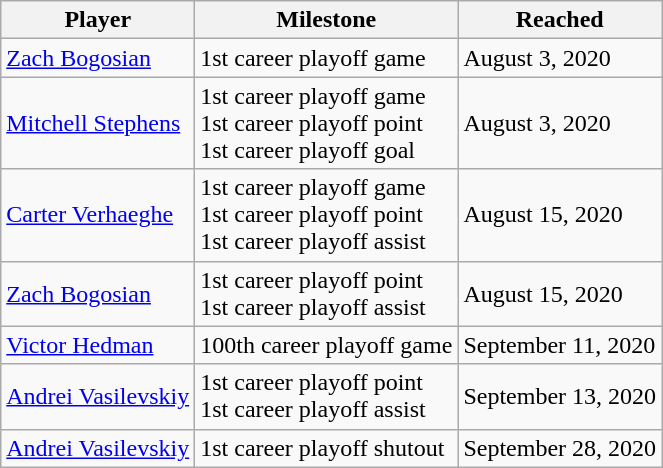<table class="wikitable sortable">
<tr align=center>
<th>Player</th>
<th>Milestone</th>
<th data-sort-type="date">Reached</th>
</tr>
<tr>
<td><a href='#'>Zach Bogosian</a></td>
<td>1st career playoff game</td>
<td>August 3, 2020</td>
</tr>
<tr>
<td><a href='#'>Mitchell Stephens</a></td>
<td>1st career playoff game<br>1st career playoff point<br>1st career playoff goal</td>
<td>August 3, 2020</td>
</tr>
<tr>
<td><a href='#'>Carter Verhaeghe</a></td>
<td>1st career playoff game<br>1st career playoff point<br>1st career playoff assist</td>
<td>August 15, 2020</td>
</tr>
<tr>
<td><a href='#'>Zach Bogosian</a></td>
<td>1st career playoff point<br>1st career playoff assist</td>
<td>August 15, 2020</td>
</tr>
<tr>
<td><a href='#'>Victor Hedman</a></td>
<td>100th career playoff game</td>
<td>September 11, 2020</td>
</tr>
<tr>
<td><a href='#'>Andrei Vasilevskiy</a></td>
<td>1st career playoff point<br>1st career playoff assist</td>
<td>September 13, 2020</td>
</tr>
<tr>
<td><a href='#'>Andrei Vasilevskiy</a></td>
<td>1st career playoff shutout</td>
<td>September 28, 2020</td>
</tr>
</table>
